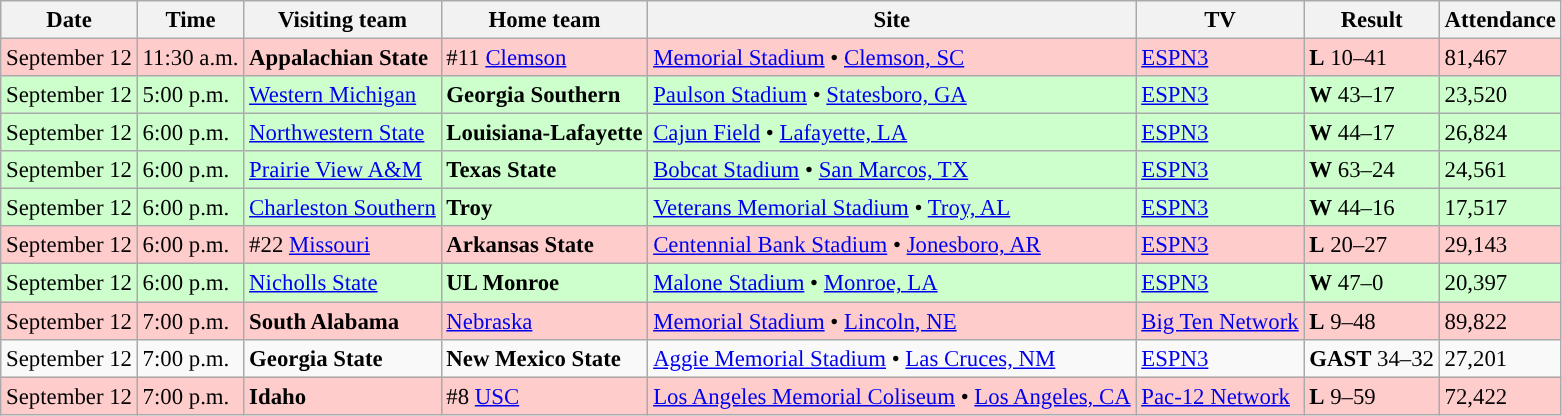<table class="wikitable" style="font-size:95%;">
<tr>
<th>Date</th>
<th>Time</th>
<th>Visiting team</th>
<th>Home team</th>
<th>Site</th>
<th>TV</th>
<th>Result</th>
<th>Attendance</th>
</tr>
<tr style="background:#fcc;">
<td>September 12</td>
<td>11:30 a.m.</td>
<td><strong>Appalachian State</strong></td>
<td>#11 <a href='#'>Clemson</a></td>
<td><a href='#'>Memorial Stadium</a> • <a href='#'>Clemson, SC</a></td>
<td><a href='#'>ESPN3</a></td>
<td><strong>L</strong> 10–41</td>
<td>81,467</td>
</tr>
<tr style="background:#cfc;">
<td>September 12</td>
<td>5:00 p.m.</td>
<td><a href='#'>Western Michigan</a></td>
<td><strong>Georgia Southern</strong></td>
<td><a href='#'>Paulson Stadium</a> • <a href='#'>Statesboro, GA</a></td>
<td><a href='#'>ESPN3</a></td>
<td><strong>W</strong> 43–17</td>
<td>23,520</td>
</tr>
<tr style="background:#cfc;">
<td>September 12</td>
<td>6:00 p.m.</td>
<td><a href='#'>Northwestern State</a></td>
<td><strong>Louisiana-Lafayette</strong></td>
<td><a href='#'>Cajun Field</a> • <a href='#'>Lafayette, LA</a></td>
<td><a href='#'>ESPN3</a></td>
<td><strong>W</strong> 44–17</td>
<td>26,824</td>
</tr>
<tr style="background:#cfc;">
<td>September 12</td>
<td>6:00 p.m.</td>
<td><a href='#'>Prairie View A&M</a></td>
<td><strong>Texas State</strong></td>
<td><a href='#'>Bobcat Stadium</a> • <a href='#'>San Marcos, TX</a></td>
<td><a href='#'>ESPN3</a></td>
<td><strong>W</strong> 63–24</td>
<td>24,561</td>
</tr>
<tr style="background:#cfc;">
<td>September 12</td>
<td>6:00 p.m.</td>
<td><a href='#'>Charleston Southern</a></td>
<td><strong>Troy</strong></td>
<td><a href='#'>Veterans Memorial Stadium</a> • <a href='#'>Troy, AL</a></td>
<td><a href='#'>ESPN3</a></td>
<td><strong>W</strong> 44–16</td>
<td>17,517</td>
</tr>
<tr style="background:#fcc;">
<td>September 12</td>
<td>6:00 p.m.</td>
<td>#22 <a href='#'>Missouri</a></td>
<td><strong>Arkansas State</strong></td>
<td><a href='#'>Centennial Bank Stadium</a> • <a href='#'>Jonesboro, AR</a></td>
<td><a href='#'>ESPN3</a></td>
<td><strong>L</strong> 20–27</td>
<td>29,143</td>
</tr>
<tr style="background:#cfc;">
<td>September 12</td>
<td>6:00 p.m.</td>
<td><a href='#'>Nicholls State</a></td>
<td><strong>UL Monroe</strong></td>
<td><a href='#'>Malone Stadium</a> • <a href='#'>Monroe, LA</a></td>
<td><a href='#'>ESPN3</a></td>
<td><strong>W</strong> 47–0</td>
<td>20,397</td>
</tr>
<tr style="background:#fcc;">
<td>September 12</td>
<td>7:00 p.m.</td>
<td><strong>South Alabama</strong></td>
<td><a href='#'>Nebraska</a></td>
<td><a href='#'>Memorial Stadium</a> • <a href='#'>Lincoln, NE</a></td>
<td><a href='#'>Big Ten Network</a></td>
<td><strong>L</strong> 9–48</td>
<td>89,822</td>
</tr>
<tr style="background:">
<td>September 12</td>
<td>7:00 p.m.</td>
<td><strong>Georgia State</strong></td>
<td><strong>New Mexico State</strong></td>
<td><a href='#'>Aggie Memorial Stadium</a> • <a href='#'>Las Cruces, NM</a></td>
<td><a href='#'>ESPN3</a></td>
<td><strong>GAST</strong> 34–32</td>
<td>27,201</td>
</tr>
<tr style="background:#fcc;">
<td>September 12</td>
<td>7:00 p.m.</td>
<td><strong>Idaho</strong></td>
<td>#8 <a href='#'>USC</a></td>
<td><a href='#'>Los Angeles Memorial Coliseum</a> • <a href='#'>Los Angeles, CA</a></td>
<td><a href='#'>Pac-12 Network</a></td>
<td><strong>L</strong> 9–59</td>
<td>72,422</td>
</tr>
</table>
